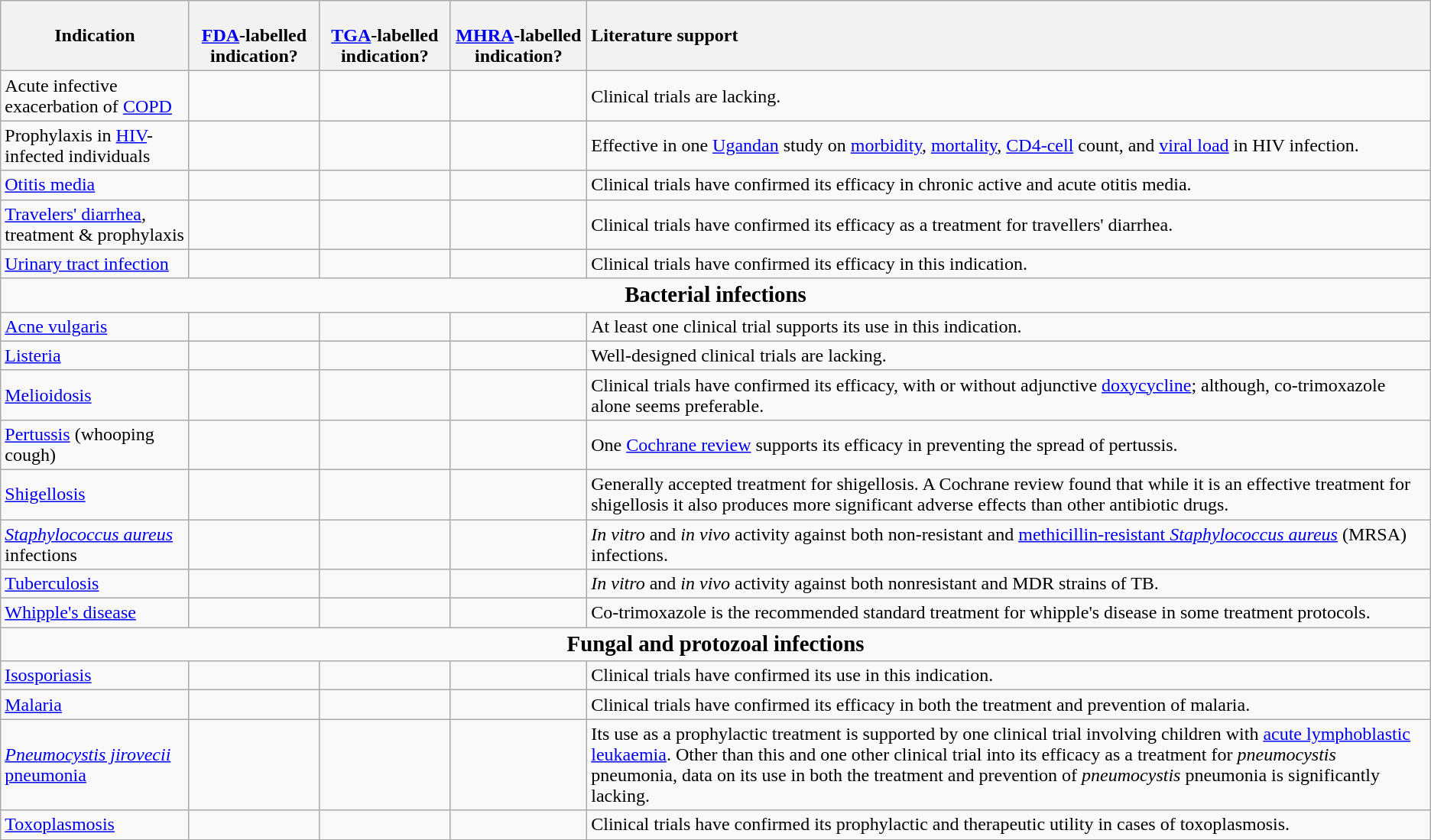<table class="wikitable">
<tr>
<th scope="col">Indication</th>
<th scope="col"><br><a href='#'>FDA</a>-labelled indication?</th>
<th scope="col"><br><a href='#'>TGA</a>-labelled indication?</th>
<th scope="col"><br><a href='#'>MHRA</a>-labelled indication?</th>
<th scope="col" style="text-align: left;">Literature support</th>
</tr>
<tr>
<td>Acute infective exacerbation of <a href='#'>COPD</a></td>
<td></td>
<td></td>
<td></td>
<td>Clinical trials are lacking.</td>
</tr>
<tr>
<td>Prophylaxis in <a href='#'>HIV</a>-infected individuals</td>
<td></td>
<td></td>
<td></td>
<td>Effective in one <a href='#'>Ugandan</a> study on <a href='#'>morbidity</a>, <a href='#'>mortality</a>, <a href='#'>CD4-cell</a> count, and <a href='#'>viral load</a> in HIV infection.</td>
</tr>
<tr>
<td><a href='#'>Otitis media</a></td>
<td></td>
<td></td>
<td></td>
<td>Clinical trials have confirmed its efficacy in chronic active and acute otitis media.</td>
</tr>
<tr>
<td><a href='#'>Travelers' diarrhea</a>, treatment & prophylaxis</td>
<td></td>
<td></td>
<td></td>
<td>Clinical trials have confirmed its efficacy as a treatment for travellers' diarrhea.</td>
</tr>
<tr>
<td><a href='#'>Urinary tract infection</a></td>
<td></td>
<td></td>
<td></td>
<td>Clinical trials have confirmed its efficacy in this indication.</td>
</tr>
<tr>
<td colspan="5" align="center"><strong><big>Bacterial infections</big></strong></td>
</tr>
<tr>
<td><a href='#'>Acne vulgaris</a></td>
<td></td>
<td></td>
<td></td>
<td>At least one clinical trial supports its use in this indication.</td>
</tr>
<tr>
<td><a href='#'>Listeria</a></td>
<td></td>
<td></td>
<td></td>
<td>Well-designed clinical trials are lacking.</td>
</tr>
<tr>
<td><a href='#'>Melioidosis</a></td>
<td></td>
<td></td>
<td></td>
<td>Clinical trials have confirmed its efficacy, with or without adjunctive <a href='#'>doxycycline</a>; although, co-trimoxazole alone seems preferable.</td>
</tr>
<tr>
<td><a href='#'>Pertussis</a> (whooping cough)</td>
<td></td>
<td></td>
<td></td>
<td>One <a href='#'>Cochrane review</a> supports its efficacy in preventing the spread of pertussis.</td>
</tr>
<tr>
<td><a href='#'>Shigellosis</a></td>
<td></td>
<td></td>
<td></td>
<td>Generally accepted treatment for shigellosis. A Cochrane review found that while it is an effective treatment for shigellosis it also produces more significant adverse effects than other antibiotic drugs.</td>
</tr>
<tr>
<td><em><a href='#'>Staphylococcus aureus</a></em> infections</td>
<td></td>
<td></td>
<td></td>
<td><em>In vitro</em> and <em>in vivo</em> activity against both non-resistant and <a href='#'>methicillin-resistant <em>Staphylococcus aureus</em></a> (MRSA) infections.</td>
</tr>
<tr>
<td><a href='#'>Tuberculosis</a></td>
<td></td>
<td></td>
<td></td>
<td><em>In vitro</em> and <em>in vivo</em> activity against both nonresistant and MDR strains of TB.</td>
</tr>
<tr>
<td><a href='#'>Whipple's disease</a></td>
<td></td>
<td></td>
<td></td>
<td>Co-trimoxazole is the recommended standard treatment for whipple's disease in some treatment protocols.</td>
</tr>
<tr>
<td colspan="5" align="center"><strong><big>Fungal and protozoal infections</big></strong></td>
</tr>
<tr>
<td><a href='#'>Isosporiasis</a></td>
<td></td>
<td></td>
<td></td>
<td>Clinical trials have confirmed its use in this indication.</td>
</tr>
<tr>
<td><a href='#'>Malaria</a></td>
<td></td>
<td></td>
<td></td>
<td>Clinical trials have confirmed its efficacy in both the treatment and prevention of malaria.</td>
</tr>
<tr>
<td><a href='#'><em>Pneumocystis jirovecii</em> pneumonia</a></td>
<td></td>
<td></td>
<td></td>
<td>Its use as a prophylactic treatment is supported by one clinical trial involving children with <a href='#'>acute lymphoblastic leukaemia</a>. Other than this and one other clinical trial into its efficacy as a treatment for <em>pneumocystis</em> pneumonia, data on its use in both the treatment and prevention of <em>pneumocystis</em> pneumonia is significantly lacking.</td>
</tr>
<tr>
<td><a href='#'>Toxoplasmosis</a></td>
<td></td>
<td></td>
<td></td>
<td>Clinical trials have confirmed its prophylactic and therapeutic utility in cases of toxoplasmosis.</td>
</tr>
<tr>
</tr>
</table>
